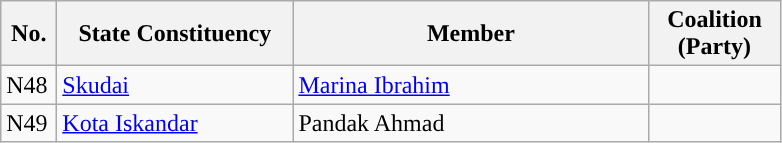<table class="wikitable sortable">
<tr>
<th width="30">No.</th>
<th width="150">State Constituency</th>
<th width="230">Member</th>
<th width="80">Coalition (Party)</th>
</tr>
<tr>
<td>N48</td>
<td><a href='#'>Skudai</a></td>
<td><a href='#'>Marina Ibrahim</a></td>
<td></td>
</tr>
<tr>
<td>N49</td>
<td><a href='#'>Kota Iskandar</a></td>
<td>Pandak Ahmad</td>
<td></td>
</tr>
</table>
